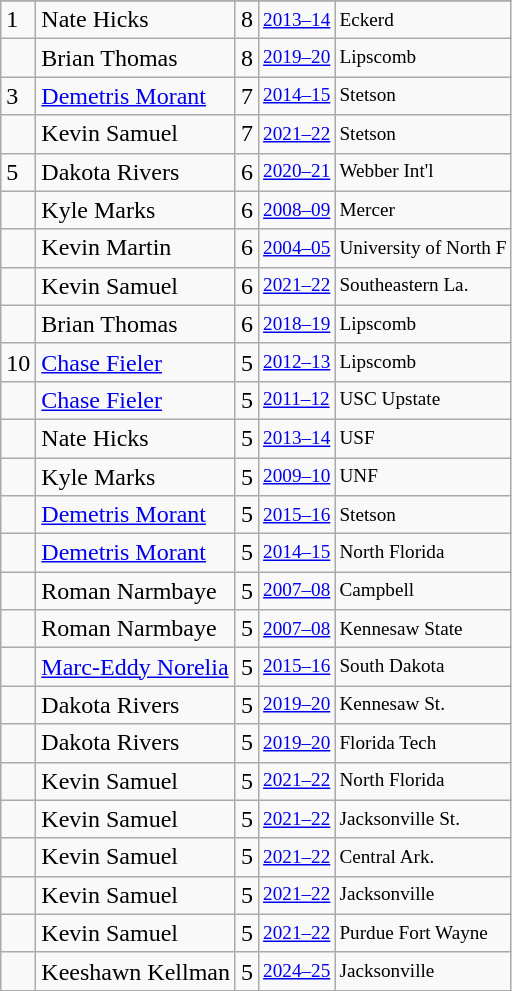<table class="wikitable">
<tr>
</tr>
<tr>
<td>1</td>
<td>Nate Hicks</td>
<td>8</td>
<td style="font-size:80%;"><a href='#'>2013–14</a></td>
<td style="font-size:80%;">Eckerd</td>
</tr>
<tr>
<td></td>
<td>Brian Thomas</td>
<td>8</td>
<td style="font-size:80%;"><a href='#'>2019–20</a></td>
<td style="font-size:80%;">Lipscomb</td>
</tr>
<tr>
<td>3</td>
<td><a href='#'>Demetris Morant</a></td>
<td>7</td>
<td style="font-size:80%;"><a href='#'>2014–15</a></td>
<td style="font-size:80%;">Stetson</td>
</tr>
<tr>
<td></td>
<td>Kevin Samuel</td>
<td>7</td>
<td style="font-size:80%;"><a href='#'>2021–22</a></td>
<td style="font-size:80%;">Stetson</td>
</tr>
<tr>
<td>5</td>
<td>Dakota Rivers</td>
<td>6</td>
<td style="font-size:80%;"><a href='#'>2020–21</a></td>
<td style="font-size:80%;">Webber Int'l</td>
</tr>
<tr>
<td></td>
<td>Kyle Marks</td>
<td>6</td>
<td style="font-size:80%;"><a href='#'>2008–09</a></td>
<td style="font-size:80%;">Mercer</td>
</tr>
<tr>
<td></td>
<td>Kevin Martin</td>
<td>6</td>
<td style="font-size:80%;"><a href='#'>2004–05</a></td>
<td style="font-size:80%;">University of North F</td>
</tr>
<tr>
<td></td>
<td>Kevin Samuel</td>
<td>6</td>
<td style="font-size:80%;"><a href='#'>2021–22</a></td>
<td style="font-size:80%;">Southeastern La.</td>
</tr>
<tr>
<td></td>
<td>Brian Thomas</td>
<td>6</td>
<td style="font-size:80%;"><a href='#'>2018–19</a></td>
<td style="font-size:80%;">Lipscomb</td>
</tr>
<tr>
<td>10</td>
<td><a href='#'>Chase Fieler</a></td>
<td>5</td>
<td style="font-size:80%;"><a href='#'>2012–13</a></td>
<td style="font-size:80%;">Lipscomb</td>
</tr>
<tr>
<td></td>
<td><a href='#'>Chase Fieler</a></td>
<td>5</td>
<td style="font-size:80%;"><a href='#'>2011–12</a></td>
<td style="font-size:80%;">USC Upstate</td>
</tr>
<tr>
<td></td>
<td>Nate Hicks</td>
<td>5</td>
<td style="font-size:80%;"><a href='#'>2013–14</a></td>
<td style="font-size:80%;">USF</td>
</tr>
<tr>
<td></td>
<td>Kyle Marks</td>
<td>5</td>
<td style="font-size:80%;"><a href='#'>2009–10</a></td>
<td style="font-size:80%;">UNF</td>
</tr>
<tr>
<td></td>
<td><a href='#'>Demetris Morant</a></td>
<td>5</td>
<td style="font-size:80%;"><a href='#'>2015–16</a></td>
<td style="font-size:80%;">Stetson</td>
</tr>
<tr>
<td></td>
<td><a href='#'>Demetris Morant</a></td>
<td>5</td>
<td style="font-size:80%;"><a href='#'>2014–15</a></td>
<td style="font-size:80%;">North Florida</td>
</tr>
<tr>
<td></td>
<td>Roman Narmbaye</td>
<td>5</td>
<td style="font-size:80%;"><a href='#'>2007–08</a></td>
<td style="font-size:80%;">Campbell</td>
</tr>
<tr>
<td></td>
<td>Roman Narmbaye</td>
<td>5</td>
<td style="font-size:80%;"><a href='#'>2007–08</a></td>
<td style="font-size:80%;">Kennesaw State</td>
</tr>
<tr>
<td></td>
<td><a href='#'>Marc-Eddy Norelia</a></td>
<td>5</td>
<td style="font-size:80%;"><a href='#'>2015–16</a></td>
<td style="font-size:80%;">South Dakota</td>
</tr>
<tr>
<td></td>
<td>Dakota Rivers</td>
<td>5</td>
<td style="font-size:80%;"><a href='#'>2019–20</a></td>
<td style="font-size:80%;">Kennesaw St.</td>
</tr>
<tr>
<td></td>
<td>Dakota Rivers</td>
<td>5</td>
<td style="font-size:80%;"><a href='#'>2019–20</a></td>
<td style="font-size:80%;">Florida Tech</td>
</tr>
<tr>
<td></td>
<td>Kevin Samuel</td>
<td>5</td>
<td style="font-size:80%;"><a href='#'>2021–22</a></td>
<td style="font-size:80%;">North Florida</td>
</tr>
<tr>
<td></td>
<td>Kevin Samuel</td>
<td>5</td>
<td style="font-size:80%;"><a href='#'>2021–22</a></td>
<td style="font-size:80%;">Jacksonville St.</td>
</tr>
<tr>
<td></td>
<td>Kevin Samuel</td>
<td>5</td>
<td style="font-size:80%;"><a href='#'>2021–22</a></td>
<td style="font-size:80%;">Central Ark.</td>
</tr>
<tr>
<td></td>
<td>Kevin Samuel</td>
<td>5</td>
<td style="font-size:80%;"><a href='#'>2021–22</a></td>
<td style="font-size:80%;">Jacksonville</td>
</tr>
<tr>
<td></td>
<td>Kevin Samuel</td>
<td>5</td>
<td style="font-size:80%;"><a href='#'>2021–22</a></td>
<td style="font-size:80%;">Purdue Fort Wayne</td>
</tr>
<tr>
<td></td>
<td>Keeshawn Kellman</td>
<td>5</td>
<td style="font-size:80%;"><a href='#'>2024–25</a></td>
<td style="font-size:80%;">Jacksonville</td>
</tr>
</table>
